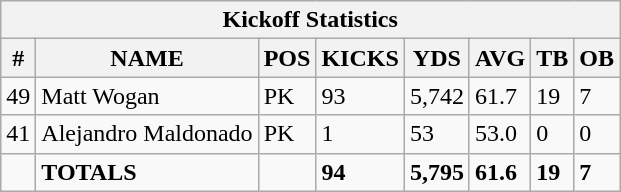<table class="wikitable sortable collapsible collapsed">
<tr>
<th colspan="8">Kickoff Statistics</th>
</tr>
<tr>
<th>#</th>
<th>NAME</th>
<th>POS</th>
<th>KICKS</th>
<th>YDS</th>
<th>AVG</th>
<th>TB</th>
<th>OB</th>
</tr>
<tr>
<td>49</td>
<td>Matt Wogan</td>
<td>PK</td>
<td>93</td>
<td>5,742</td>
<td>61.7</td>
<td>19</td>
<td>7</td>
</tr>
<tr>
<td>41</td>
<td>Alejandro Maldonado</td>
<td>PK</td>
<td>1</td>
<td>53</td>
<td>53.0</td>
<td>0</td>
<td>0</td>
</tr>
<tr>
<td></td>
<td><strong>TOTALS</strong></td>
<td></td>
<td><strong>94</strong></td>
<td><strong>5,795</strong></td>
<td><strong>61.6</strong></td>
<td><strong>19</strong></td>
<td><strong>7</strong></td>
</tr>
</table>
